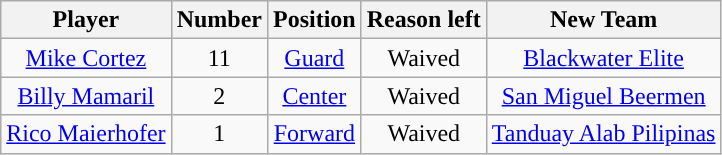<table class="wikitable sortable sortable">
<tr>
<th>Player</th>
<th>Number</th>
<th>Position</th>
<th>Reason left</th>
<th>New Team</th>
</tr>
<tr style="text-align: center">
<td><a href='#'>Mike Cortez</a></td>
<td>11</td>
<td><a href='#'>Guard</a></td>
<td>Waived</td>
<td><a href='#'>Blackwater Elite</a></td>
</tr>
<tr style="text-align: center">
<td><a href='#'>Billy Mamaril</a></td>
<td>2</td>
<td><a href='#'>Center</a></td>
<td>Waived</td>
<td><a href='#'>San Miguel Beermen</a></td>
</tr>
<tr style="text-align: center">
<td><a href='#'>Rico Maierhofer</a></td>
<td>1</td>
<td><a href='#'>Forward</a></td>
<td>Waived</td>
<td><a href='#'>Tanduay Alab Pilipinas</a></td>
</tr>
</table>
